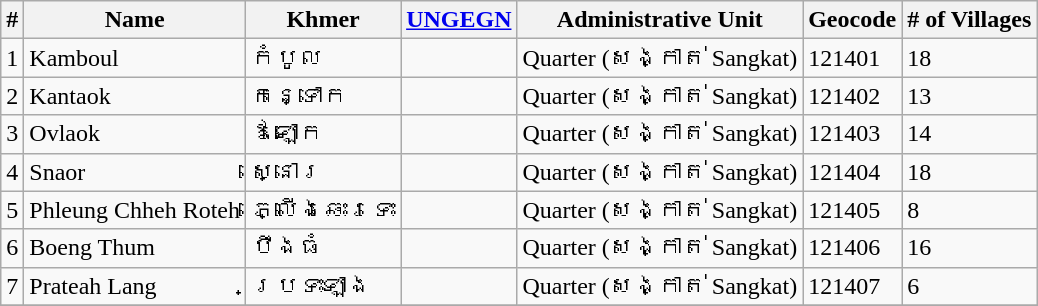<table class="wikitable sortable">
<tr>
<th>#</th>
<th>Name</th>
<th>Khmer</th>
<th><a href='#'>UNGEGN</a></th>
<th>Administrative Unit</th>
<th>Geocode</th>
<th># of Villages</th>
</tr>
<tr>
<td>1</td>
<td>Kamboul</td>
<td>កំបូល</td>
<td></td>
<td>Quarter (សង្កាត់ Sangkat)</td>
<td>121401</td>
<td>18</td>
</tr>
<tr>
<td>2</td>
<td>Kantaok</td>
<td>កន្ទោក</td>
<td></td>
<td>Quarter (សង្កាត់ Sangkat)</td>
<td>121402</td>
<td>13</td>
</tr>
<tr>
<td>3</td>
<td>Ovlaok</td>
<td>ឪឡោក</td>
<td></td>
<td>Quarter (សង្កាត់ Sangkat)</td>
<td>121403</td>
<td>14</td>
</tr>
<tr>
<td>4</td>
<td>Snaor</td>
<td>ស្នោរ</td>
<td></td>
<td>Quarter (សង្កាត់ Sangkat)</td>
<td>121404</td>
<td>18</td>
</tr>
<tr>
<td>5</td>
<td>Phleung Chheh Roteh</td>
<td>ភ្លើងឆេះរទេះ</td>
<td></td>
<td>Quarter (សង្កាត់ Sangkat)</td>
<td>121405</td>
<td>8</td>
</tr>
<tr>
<td>6</td>
<td>Boeng Thum</td>
<td>បឹងធំ</td>
<td></td>
<td>Quarter (សង្កាត់ Sangkat)</td>
<td>121406</td>
<td>16</td>
</tr>
<tr>
<td>7</td>
<td>Prateah Lang</td>
<td>ប្រទះឡាង</td>
<td></td>
<td>Quarter (សង្កាត់ Sangkat)</td>
<td>121407</td>
<td>6</td>
</tr>
<tr>
</tr>
</table>
